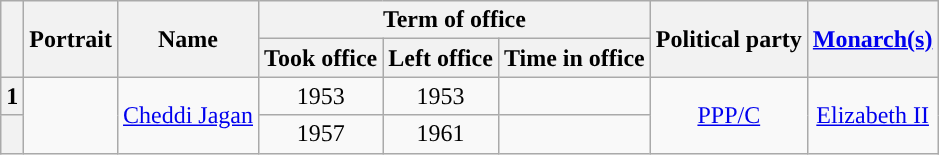<table class="wikitable" style="text-align:center">
<tr>
<th rowspan="2"></th>
<th rowspan="2">Portrait</th>
<th rowspan="2">Name<br></th>
<th colspan="3">Term of office</th>
<th rowspan="2">Political party</th>
<th rowspan="2"><a href='#'>Monarch(s)</a></th>
</tr>
<tr>
<th>Took office</th>
<th>Left office</th>
<th>Time in office</th>
</tr>
<tr>
<th style="background:">1</th>
<td rowspan="2"></td>
<td rowspan="2"><a href='#'>Cheddi Jagan</a><br></td>
<td> 1953</td>
<td> 1953</td>
<td></td>
<td rowspan="2"><a href='#'>PPP/C</a></td>
<td rowspan="2"><a href='#'>Elizabeth II</a></td>
</tr>
<tr>
<th style="background:"></th>
<td> 1957</td>
<td> 1961</td>
<td></td>
</tr>
</table>
